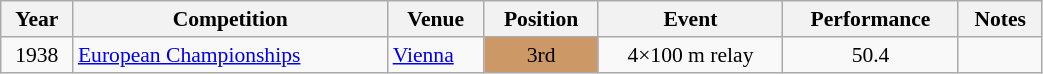<table class="wikitable" width=55% style="font-size:90%; text-align:center;">
<tr>
<th>Year</th>
<th>Competition</th>
<th>Venue</th>
<th>Position</th>
<th>Event</th>
<th>Performance</th>
<th>Notes</th>
</tr>
<tr>
<td rowspan=1>1938</td>
<td rowspan=1 align=left><a href='#'>European Championships</a></td>
<td rowspan=1 align=left> <a href='#'>Vienna</a></td>
<td bgcolor=cc9966>3rd</td>
<td>4×100 m relay</td>
<td>50.4</td>
<td></td>
</tr>
</table>
